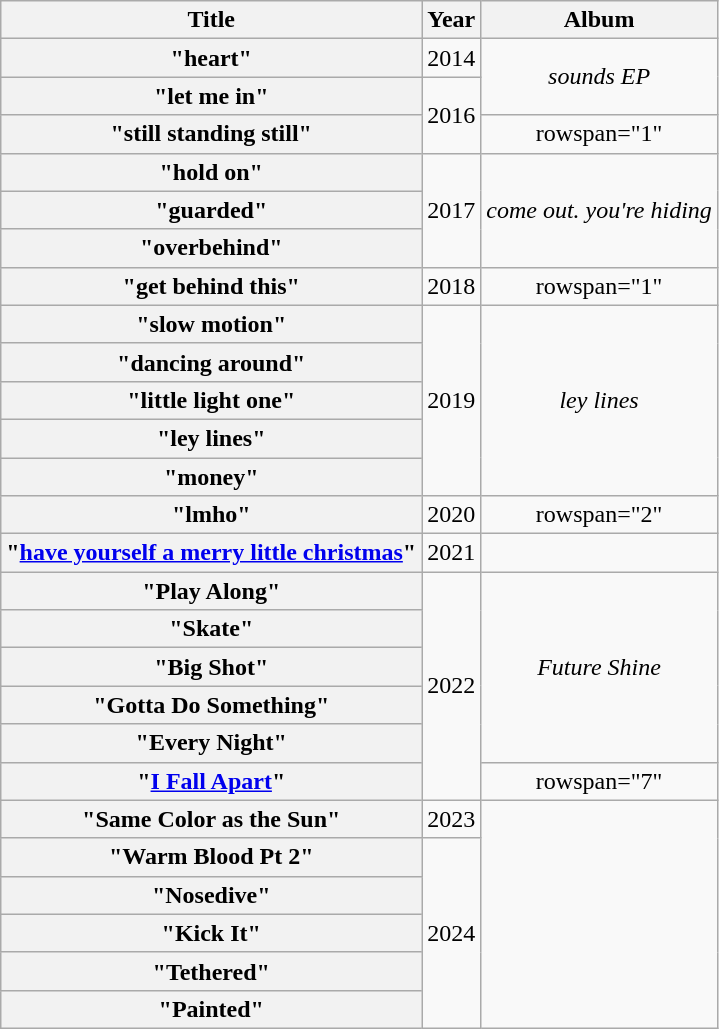<table class="wikitable plainrowheaders" style="text-align:center;">
<tr>
<th scope="col">Title</th>
<th scope="col">Year</th>
<th scope="col">Album</th>
</tr>
<tr>
<th scope="row">"heart"</th>
<td scope="row">2014</td>
<td rowspan="2"><em>sounds EP</em></td>
</tr>
<tr>
<th scope="row">"let me in"</th>
<td rowspan="2">2016</td>
</tr>
<tr>
<th scope="row">"still standing still" </th>
<td>rowspan="1" </td>
</tr>
<tr>
<th scope="row">"hold on"</th>
<td rowspan="3">2017</td>
<td rowspan="3"><em>come out. you're hiding</em></td>
</tr>
<tr>
<th scope="row">"guarded"</th>
</tr>
<tr>
<th scope="row">"overbehind"</th>
</tr>
<tr>
<th scope="row">"get behind this" </th>
<td rowspan="1">2018</td>
<td>rowspan="1" </td>
</tr>
<tr>
<th scope="row">"slow motion"</th>
<td rowspan="5">2019</td>
<td rowspan="5"><em>ley lines</em></td>
</tr>
<tr>
<th scope="row">"dancing around"</th>
</tr>
<tr>
<th scope="row">"little light one"</th>
</tr>
<tr>
<th scope="row">"ley lines"</th>
</tr>
<tr>
<th scope="row">"money"</th>
</tr>
<tr>
<th scope="row">"lmho"</th>
<td rowspan="1">2020</td>
<td>rowspan="2" </td>
</tr>
<tr>
<th scope="row">"<a href='#'>have yourself a merry little christmas</a>"</th>
<td rowspan="1">2021</td>
</tr>
<tr>
<th scope="row">"Play Along"</th>
<td rowspan="6">2022</td>
<td rowspan="5"><em>Future Shine</em></td>
</tr>
<tr>
<th scope="row">"Skate"</th>
</tr>
<tr>
<th scope="row">"Big Shot"</th>
</tr>
<tr>
<th scope="row">"Gotta Do Something"</th>
</tr>
<tr>
<th scope="row">"Every Night"</th>
</tr>
<tr>
<th scope="row">"<a href='#'>I Fall Apart</a>" </th>
<td>rowspan="7" </td>
</tr>
<tr>
<th scope="row">"Same Color as the Sun"</th>
<td rowspan="1">2023</td>
</tr>
<tr>
<th scope="row">"Warm Blood Pt 2"</th>
<td rowspan="5">2024</td>
</tr>
<tr>
<th scope="row">"Nosedive"</th>
</tr>
<tr>
<th scope="row">"Kick It"</th>
</tr>
<tr>
<th scope="row">"Tethered" </th>
</tr>
<tr>
<th scope="row">"Painted"</th>
</tr>
</table>
